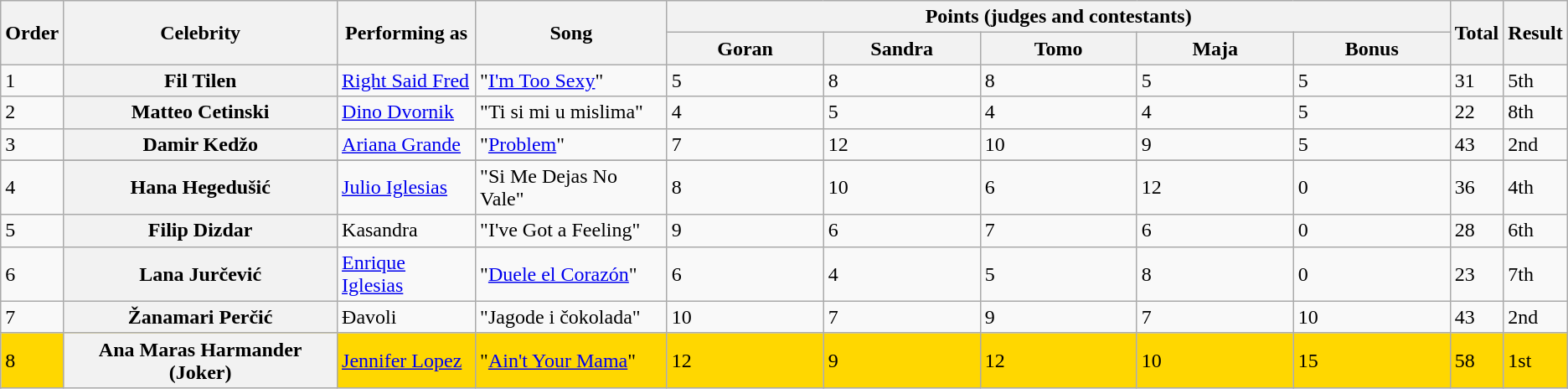<table class=wikitable>
<tr>
<th rowspan="2">Order</th>
<th rowspan="2">Celebrity</th>
<th rowspan="2">Performing as</th>
<th rowspan="2">Song</th>
<th colspan="5" style="width:50%;">Points (judges and contestants)</th>
<th rowspan="2">Total</th>
<th rowspan="2">Result</th>
</tr>
<tr>
<th style="width:10%;">Goran</th>
<th style="width:10%;">Sandra</th>
<th style="width:10%;">Tomo</th>
<th style="width:10%;">Maja</th>
<th style="width:10%;">Bonus</th>
</tr>
<tr>
<td>1</td>
<th scope="row">Fil Tilen</th>
<td><a href='#'>Right Said Fred</a></td>
<td>"<a href='#'>I'm Too Sexy</a>"</td>
<td>5</td>
<td>8</td>
<td>8</td>
<td>5</td>
<td>5</td>
<td>31</td>
<td>5th</td>
</tr>
<tr>
<td>2</td>
<th scope="row">Matteo Cetinski</th>
<td><a href='#'>Dino Dvornik</a></td>
<td>"Ti si mi u mislima"</td>
<td>4</td>
<td>5</td>
<td>4</td>
<td>4</td>
<td>5</td>
<td>22</td>
<td>8th</td>
</tr>
<tr>
<td>3</td>
<th scope="row">Damir Kedžo</th>
<td><a href='#'>Ariana Grande</a></td>
<td>"<a href='#'>Problem</a>"</td>
<td>7</td>
<td>12</td>
<td>10</td>
<td>9</td>
<td>5</td>
<td>43</td>
<td>2nd</td>
</tr>
<tr>
</tr>
<tr>
<td>4</td>
<th scope="row">Hana Hegedušić</th>
<td><a href='#'>Julio Iglesias</a></td>
<td>"Si Me Dejas No Vale"</td>
<td>8</td>
<td>10</td>
<td>6</td>
<td>12</td>
<td>0</td>
<td>36</td>
<td>4th</td>
</tr>
<tr>
<td>5</td>
<th scope="row">Filip Dizdar</th>
<td>Kasandra</td>
<td>"I've Got a Feeling"</td>
<td>9</td>
<td>6</td>
<td>7</td>
<td>6</td>
<td>0</td>
<td>28</td>
<td>6th</td>
</tr>
<tr>
<td>6</td>
<th scope="row">Lana Jurčević</th>
<td><a href='#'>Enrique Iglesias</a></td>
<td>"<a href='#'>Duele el Corazón</a>"</td>
<td>6</td>
<td>4</td>
<td>5</td>
<td>8</td>
<td>0</td>
<td>23</td>
<td>7th</td>
</tr>
<tr>
<td>7</td>
<th scope="row">Žanamari Perčić</th>
<td>Đavoli</td>
<td>"Jagode i čokolada"</td>
<td>10</td>
<td>7</td>
<td>9</td>
<td>7</td>
<td>10</td>
<td>43</td>
<td>2nd</td>
</tr>
<tr style="background:gold;">
<td>8</td>
<th scope="row">Ana Maras Harmander (Joker)</th>
<td><a href='#'>Jennifer Lopez</a></td>
<td>"<a href='#'>Ain't Your Mama</a>"</td>
<td>12</td>
<td>9</td>
<td>12</td>
<td>10</td>
<td>15</td>
<td>58</td>
<td>1st</td>
</tr>
</table>
